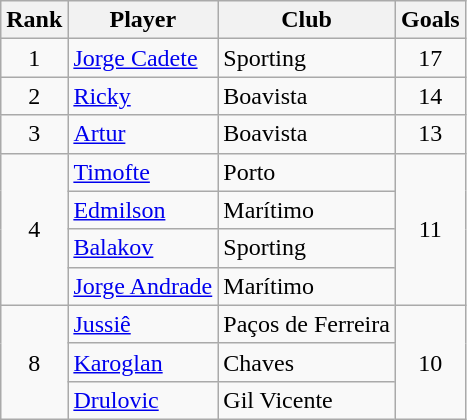<table class="wikitable" style="text-align:center;">
<tr>
<th>Rank</th>
<th>Player</th>
<th>Club</th>
<th>Goals</th>
</tr>
<tr>
<td>1</td>
<td align="left"> <a href='#'>Jorge Cadete</a></td>
<td align="left">Sporting</td>
<td>17</td>
</tr>
<tr>
<td>2</td>
<td align="left"> <a href='#'>Ricky</a></td>
<td align="left">Boavista</td>
<td>14</td>
</tr>
<tr>
<td>3</td>
<td align="left"> <a href='#'>Artur</a></td>
<td align="left">Boavista</td>
<td>13</td>
</tr>
<tr>
<td rowspan=4>4</td>
<td align="left"> <a href='#'>Timofte</a></td>
<td align="left">Porto</td>
<td rowspan=4>11</td>
</tr>
<tr>
<td align="left"> <a href='#'>Edmilson</a></td>
<td align="left">Marítimo</td>
</tr>
<tr>
<td align="left"> <a href='#'>Balakov</a></td>
<td align="left">Sporting</td>
</tr>
<tr>
<td align="left"> <a href='#'>Jorge Andrade</a></td>
<td align="left">Marítimo</td>
</tr>
<tr>
<td rowspan=3>8</td>
<td align="left"> <a href='#'>Jussiê</a></td>
<td align="left">Paços de Ferreira</td>
<td rowspan=3>10</td>
</tr>
<tr>
<td align="left"> <a href='#'>Karoglan</a></td>
<td align="left">Chaves</td>
</tr>
<tr>
<td align="left"> <a href='#'>Drulovic</a></td>
<td align="left">Gil Vicente</td>
</tr>
</table>
